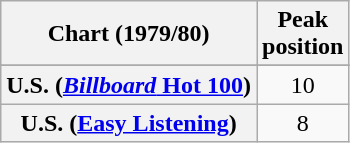<table class="wikitable sortable plainrowheaders">
<tr>
<th>Chart (1979/80)</th>
<th>Peak<br>position</th>
</tr>
<tr>
</tr>
<tr>
</tr>
<tr>
<th scope="row">U.S. (<a href='#'><em>Billboard</em> Hot 100</a>)</th>
<td align="center">10</td>
</tr>
<tr>
<th scope="row">U.S. (<a href='#'>Easy Listening</a>)</th>
<td align="center">8</td>
</tr>
</table>
